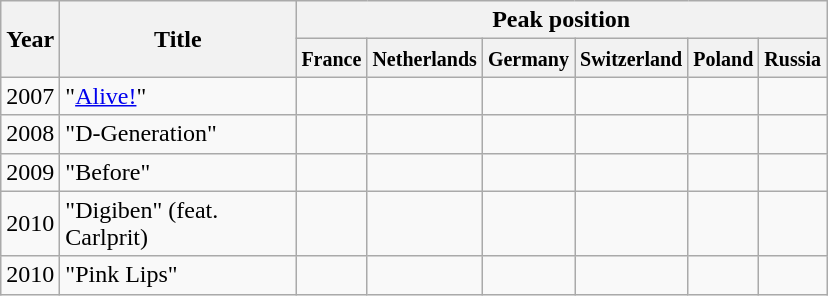<table class="wikitable">
<tr>
<th width="3" rowspan="2">Year</th>
<th width="150" rowspan="2">Title</th>
<th colspan="8">Peak position</th>
</tr>
<tr>
<th width="36"><small>France</small></th>
<th width="36"><small>Netherlands</small></th>
<th width="36"><small>Germany</small></th>
<th width="36"><small>Switzerland</small></th>
<th width="36"><small>Poland</small></th>
<th width="36"><small>Russia</small></th>
</tr>
<tr>
<td rowspan="1">2007</td>
<td>"<a href='#'>Alive!</a>"</td>
<td></td>
<td></td>
<td></td>
<td></td>
<td></td>
<td></td>
</tr>
<tr>
<td align="left">2008</td>
<td>"D-Generation"</td>
<td></td>
<td></td>
<td></td>
<td></td>
<td></td>
<td></td>
</tr>
<tr>
<td align="left">2009</td>
<td>"Before"</td>
<td></td>
<td></td>
<td></td>
<td></td>
<td></td>
<td></td>
</tr>
<tr>
<td align="left">2010</td>
<td>"Digiben" (feat. Carlprit)</td>
<td></td>
<td></td>
<td></td>
<td></td>
<td></td>
<td></td>
</tr>
<tr>
<td align="left">2010</td>
<td>"Pink Lips"</td>
<td></td>
<td></td>
<td></td>
<td></td>
<td></td>
<td></td>
</tr>
</table>
